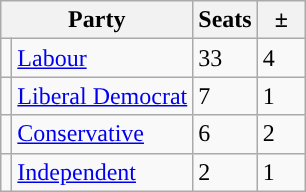<table class="wikitable">
<tr>
<th colspan="2">Party</th>
<th>Seats</th>
<th>  ±  </th>
</tr>
<tr>
<td style="background-color: "></td>
<td><a href='#'>Labour</a></td>
<td>33</td>
<td> 4</td>
</tr>
<tr>
<td style="background-color: "></td>
<td><a href='#'>Liberal Democrat</a></td>
<td>7</td>
<td> 1</td>
</tr>
<tr>
<td style="background-color: "></td>
<td><a href='#'>Conservative</a></td>
<td>6</td>
<td> 2</td>
</tr>
<tr>
<td style="background-color: "></td>
<td><a href='#'>Independent</a></td>
<td>2</td>
<td> 1</td>
</tr>
</table>
